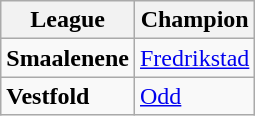<table class="wikitable">
<tr>
<th>League</th>
<th>Champion</th>
</tr>
<tr>
<td><strong>Smaalenene</strong></td>
<td><a href='#'>Fredrikstad</a></td>
</tr>
<tr>
<td><strong>Vestfold</strong></td>
<td><a href='#'>Odd</a></td>
</tr>
</table>
